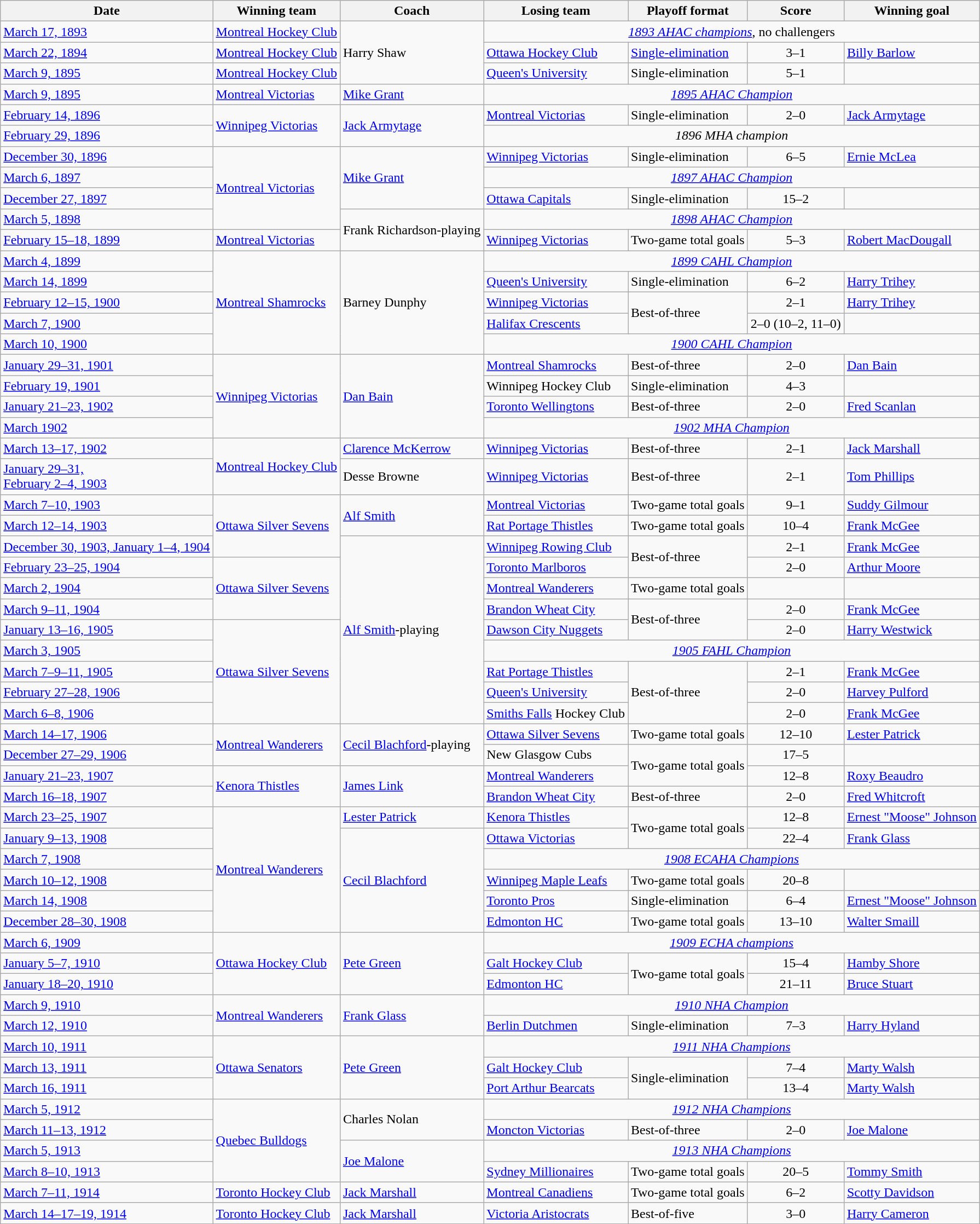<table class="wikitable sortable sticky-header">
<tr>
<th>Date</th>
<th>Winning team</th>
<th>Coach</th>
<th>Losing team</th>
<th>Playoff format</th>
<th>Score</th>
<th>Winning goal</th>
</tr>
<tr>
<td><a href='#'>March 17, 1893</a></td>
<td><a href='#'>Montreal Hockey Club</a> </td>
<td rowspan="3">Harry Shaw </td>
<td colspan="4" align=center><em><a href='#'>1893 AHAC champions</a></em>, no challengers</td>
</tr>
<tr>
<td><a href='#'>March 22, 1894</a></td>
<td><a href='#'>Montreal Hockey Club</a> </td>
<td><a href='#'>Ottawa Hockey Club</a> </td>
<td><a href='#'>Single-elimination</a><br></td>
<td align=center>3–1</td>
<td><a href='#'>Billy Barlow</a> </td>
</tr>
<tr>
<td><a href='#'>March 9, 1895</a></td>
<td><a href='#'>Montreal Hockey Club</a> </td>
<td><a href='#'>Queen's University</a> </td>
<td>Single-elimination</td>
<td align="center">5–1</td>
<td></td>
</tr>
<tr>
<td><a href='#'>March 9, 1895</a></td>
<td><a href='#'>Montreal Victorias</a> </td>
<td><a href='#'>Mike Grant</a> </td>
<td colspan="4" align=center><em><a href='#'>1895 AHAC Champion</a></em></td>
</tr>
<tr>
<td><a href='#'>February 14, 1896</a></td>
<td rowspan="2"><a href='#'>Winnipeg Victorias</a> </td>
<td rowspan="2"><a href='#'>Jack Armytage</a> </td>
<td><a href='#'>Montreal Victorias</a> </td>
<td>Single-elimination</td>
<td align=center>2–0</td>
<td><a href='#'>Jack Armytage</a> </td>
</tr>
<tr>
<td><a href='#'>February 29, 1896</a></td>
<td colspan="4" align=center><em>1896 MHA champion</em></td>
</tr>
<tr>
<td><a href='#'>December 30, 1896</a></td>
<td rowspan="4"><a href='#'>Montreal Victorias</a> </td>
<td rowspan="3"><a href='#'>Mike Grant</a> </td>
<td><a href='#'>Winnipeg Victorias</a> </td>
<td>Single-elimination</td>
<td align=center>6–5</td>
<td><a href='#'>Ernie McLea</a> </td>
</tr>
<tr>
<td><a href='#'>March 6, 1897</a></td>
<td colspan="4" align=center><em><a href='#'>1897 AHAC Champion</a></em></td>
</tr>
<tr>
<td><a href='#'>December 27, 1897</a></td>
<td><a href='#'>Ottawa Capitals</a> </td>
<td>Single-elimination</td>
<td align=center>15–2</td>
<td></td>
</tr>
<tr>
<td><a href='#'>March 5, 1898</a></td>
<td rowspan="2">Frank Richardson-playing</td>
<td colspan="4" align=center><em><a href='#'>1898 AHAC Champion</a></em></td>
</tr>
<tr>
<td><a href='#'>February 15–18, 1899</a></td>
<td><a href='#'>Montreal Victorias</a> </td>
<td><a href='#'>Winnipeg Victorias</a> </td>
<td>Two-game total goals</td>
<td align=center>5–3</td>
<td><a href='#'>Robert MacDougall</a> </td>
</tr>
<tr>
<td><a href='#'>March 4, 1899</a></td>
<td rowspan="5"><a href='#'>Montreal Shamrocks</a> </td>
<td rowspan="5">Barney Dunphy</td>
<td colspan="4" align=center><em><a href='#'>1899 CAHL Champion</a></em></td>
</tr>
<tr>
<td><a href='#'>March 14, 1899</a></td>
<td><a href='#'>Queen's University</a> </td>
<td>Single-elimination</td>
<td align=center>6–2</td>
<td><a href='#'>Harry Trihey</a></td>
</tr>
<tr>
<td><a href='#'>February 12–15, 1900</a></td>
<td><a href='#'>Winnipeg Victorias</a> </td>
<td rowspan="2">Best-of-three</td>
<td align=center>2–1</td>
<td><a href='#'>Harry Trihey</a> </td>
</tr>
<tr>
<td><a href='#'>March 7, 1900</a></td>
<td><a href='#'>Halifax Crescents</a> </td>
<td align=center>2–0 (10–2, 11–0)</td>
<td></td>
</tr>
<tr>
<td><a href='#'>March 10, 1900</a></td>
<td colspan="4" align=center><em><a href='#'>1900 CAHL Champion</a></em></td>
</tr>
<tr>
<td><a href='#'>January 29–31, 1901</a></td>
<td rowspan="4"><a href='#'>Winnipeg Victorias</a> </td>
<td rowspan="4"><a href='#'>Dan Bain</a> </td>
<td><a href='#'>Montreal Shamrocks</a> </td>
<td>Best-of-three</td>
<td align=center>2–0</td>
<td><a href='#'>Dan Bain</a> </td>
</tr>
<tr>
<td><a href='#'>February 19, 1901</a></td>
<td>Winnipeg Hockey Club </td>
<td>Single-elimination<br></td>
<td align=center>4–3</td>
<td></td>
</tr>
<tr>
<td><a href='#'>January 21–23, 1902</a></td>
<td><a href='#'>Toronto Wellingtons</a> </td>
<td>Best-of-three</td>
<td align=center>2–0</td>
<td><a href='#'>Fred Scanlan</a> </td>
</tr>
<tr>
<td><a href='#'>March 1902</a></td>
<td colspan="4" align=center><em><a href='#'>1902 MHA Champion</a></em></td>
</tr>
<tr>
<td><a href='#'>March 13–17, 1902</a></td>
<td rowspan="2"><a href='#'>Montreal Hockey Club</a> </td>
<td><a href='#'>Clarence McKerrow</a></td>
<td><a href='#'>Winnipeg Victorias</a> </td>
<td>Best-of-three</td>
<td align=center>2–1</td>
<td><a href='#'>Jack Marshall</a> </td>
</tr>
<tr>
<td><a href='#'>January 29–31,<br>February 2–4, 1903</a></td>
<td>Desse Browne</td>
<td><a href='#'>Winnipeg Victorias</a> </td>
<td>Best-of-three</td>
<td align=center>2–1</td>
<td><a href='#'>Tom Phillips</a></td>
</tr>
<tr>
<td><a href='#'>March 7–10, 1903</a></td>
<td rowspan="3"><a href='#'>Ottawa Silver Sevens</a> </td>
<td rowspan="2"><a href='#'>Alf Smith</a></td>
<td><a href='#'>Montreal Victorias</a> </td>
<td>Two-game total goals<br></td>
<td align=center>9–1</td>
<td><a href='#'>Suddy Gilmour</a> </td>
</tr>
<tr>
<td><a href='#'>March 12–14, 1903</a></td>
<td><a href='#'>Rat Portage Thistles</a> </td>
<td>Two-game total goals</td>
<td align=center>10–4</td>
<td><a href='#'>Frank McGee</a> </td>
</tr>
<tr>
<td><a href='#'>December 30, 1903, January 1–4, 1904</a></td>
<td rowspan="9"><a href='#'>Alf Smith</a>-playing</td>
<td><a href='#'>Winnipeg Rowing Club</a> </td>
<td rowspan="2">Best-of-three</td>
<td align=center>2–1</td>
<td><a href='#'>Frank McGee</a> </td>
</tr>
<tr>
<td><a href='#'>February 23–25, 1904</a></td>
<td rowspan="3"><a href='#'>Ottawa Silver Sevens</a></td>
<td><a href='#'>Toronto Marlboros</a> </td>
<td align=center>2–0</td>
<td><a href='#'>Arthur Moore</a> </td>
</tr>
<tr>
<td><a href='#'>March 2, 1904</a></td>
<td><a href='#'>Montreal Wanderers</a> </td>
<td>Two-game total goals</td>
<td align=center></td>
<td></td>
</tr>
<tr>
<td><a href='#'>March 9–11, 1904</a></td>
<td><a href='#'>Brandon Wheat City</a> </td>
<td rowspan="2">Best-of-three</td>
<td align=center>2–0</td>
<td><a href='#'>Frank McGee</a> </td>
</tr>
<tr>
<td><a href='#'>January 13–16, 1905</a></td>
<td rowspan="5"><a href='#'>Ottawa Silver Sevens</a> </td>
<td><a href='#'>Dawson City Nuggets</a></td>
<td align=center>2–0</td>
<td><a href='#'>Harry Westwick</a> </td>
</tr>
<tr>
<td><a href='#'>March 3, 1905</a></td>
<td colspan="4" align=center><em><a href='#'>1905 FAHL Champion</a></em></td>
</tr>
<tr>
<td><a href='#'>March 7–9–11, 1905</a></td>
<td><a href='#'>Rat Portage Thistles</a> </td>
<td rowspan="3">Best-of-three</td>
<td align=center>2–1</td>
<td><a href='#'>Frank McGee</a></td>
</tr>
<tr>
<td><a href='#'>February 27–28, 1906</a></td>
<td><a href='#'>Queen's University</a> </td>
<td align=center>2–0</td>
<td><a href='#'>Harvey Pulford</a> </td>
</tr>
<tr>
<td><a href='#'>March 6–8, 1906</a></td>
<td><a href='#'>Smiths Falls</a> Hockey Club </td>
<td align=center>2–0</td>
<td><a href='#'>Frank McGee</a> </td>
</tr>
<tr>
<td><a href='#'>March 14–17, 1906</a></td>
<td rowspan="2"><a href='#'>Montreal Wanderers</a> </td>
<td rowspan="2"><a href='#'>Cecil Blachford</a>-playing</td>
<td><a href='#'>Ottawa Silver Sevens</a> </td>
<td>Two-game total goals<br></td>
<td align=center>12–10</td>
<td><a href='#'>Lester Patrick</a></td>
</tr>
<tr>
<td><a href='#'>December 27–29, 1906</a></td>
<td>New Glasgow Cubs </td>
<td rowspan="2">Two-game total goals</td>
<td align=center>17–5</td>
<td></td>
</tr>
<tr>
<td><a href='#'>January 21–23, 1907</a></td>
<td rowspan="2"><a href='#'>Kenora Thistles</a> </td>
<td rowspan="2"><a href='#'>James Link</a></td>
<td><a href='#'>Montreal Wanderers</a> </td>
<td align=center>12–8</td>
<td><a href='#'>Roxy Beaudro</a></td>
</tr>
<tr>
<td><a href='#'>March 16–18, 1907</a></td>
<td><a href='#'>Brandon Wheat City</a> </td>
<td>Best-of-three<br></td>
<td align=center>2–0</td>
<td><a href='#'>Fred Whitcroft</a> </td>
</tr>
<tr>
<td><a href='#'>March 23–25, 1907</a></td>
<td rowspan="6"><a href='#'>Montreal Wanderers</a> </td>
<td><a href='#'>Lester Patrick</a> </td>
<td><a href='#'>Kenora Thistles</a> </td>
<td rowspan="2">Two-game total goals</td>
<td align=center>12–8</td>
<td><a href='#'>Ernest "Moose" Johnson</a></td>
</tr>
<tr>
<td><a href='#'>January 9–13, 1908</a></td>
<td rowspan="5"><a href='#'>Cecil Blachford</a> </td>
<td><a href='#'>Ottawa Victorias</a> </td>
<td align=center>22–4</td>
<td><a href='#'>Frank Glass</a> </td>
</tr>
<tr>
<td><a href='#'>March 7, 1908</a></td>
<td colspan="4" align=center><em><a href='#'>1908 ECAHA Champions</a></em></td>
</tr>
<tr>
<td><a href='#'>March 10–12, 1908</a></td>
<td><a href='#'>Winnipeg Maple Leafs</a> </td>
<td>Two-game total goals</td>
<td align=center>20–8</td>
<td></td>
</tr>
<tr>
<td><a href='#'>March 14, 1908</a></td>
<td><a href='#'>Toronto Pros</a> </td>
<td>Single-elimination</td>
<td align=center>6–4</td>
<td><a href='#'>Ernest "Moose" Johnson</a></td>
</tr>
<tr>
<td><a href='#'>December 28–30, 1908</a></td>
<td><a href='#'>Edmonton HC</a> </td>
<td>Two-game total goals</td>
<td align=center>13–10</td>
<td><a href='#'>Walter Smaill</a> </td>
</tr>
<tr>
<td><a href='#'>March 6, 1909</a></td>
<td rowspan="3"><a href='#'>Ottawa Hockey Club</a> </td>
<td rowspan="3"><a href='#'>Pete Green</a></td>
<td colspan="4" align=center><em><a href='#'>1909 ECHA champions</a></em></td>
</tr>
<tr>
<td><a href='#'>January 5–7, 1910</a></td>
<td><a href='#'>Galt Hockey Club</a> </td>
<td rowspan="2">Two-game total goals</td>
<td align=center>15–4</td>
<td><a href='#'>Hamby Shore</a> </td>
</tr>
<tr>
<td><a href='#'>January 18–20, 1910</a></td>
<td><a href='#'>Edmonton HC</a> </td>
<td align=center>21–11</td>
<td><a href='#'>Bruce Stuart</a> </td>
</tr>
<tr>
<td><a href='#'>March 9, 1910</a></td>
<td rowspan="2"><a href='#'>Montreal Wanderers</a> </td>
<td rowspan="2"><a href='#'>Frank Glass</a> </td>
<td colspan="4" align=center><em><a href='#'>1910 NHA Champion</a></em></td>
</tr>
<tr>
<td><a href='#'>March 12, 1910</a></td>
<td><a href='#'>Berlin Dutchmen</a> </td>
<td>Single-elimination</td>
<td align=center>7–3</td>
<td><a href='#'>Harry Hyland</a> </td>
</tr>
<tr>
<td><a href='#'>March 10, 1911</a></td>
<td rowspan="3"><a href='#'>Ottawa Senators</a>  </td>
<td rowspan="3"><a href='#'>Pete Green</a></td>
<td colspan="4" align=center><em><a href='#'>1911 NHA Champions</a></em></td>
</tr>
<tr>
<td><a href='#'>March 13, 1911</a></td>
<td><a href='#'>Galt Hockey Club</a> </td>
<td rowspan="2">Single-elimination</td>
<td align=center>7–4</td>
<td><a href='#'>Marty Walsh</a> </td>
</tr>
<tr>
<td><a href='#'>March 16, 1911</a></td>
<td><a href='#'>Port Arthur Bearcats</a><br></td>
<td align=center>13–4</td>
<td><a href='#'>Marty Walsh</a> </td>
</tr>
<tr>
<td><a href='#'>March 5, 1912</a></td>
<td rowspan="4"><a href='#'>Quebec Bulldogs</a> </td>
<td rowspan="2">Charles Nolan</td>
<td colspan="4" align=center><em><a href='#'>1912 NHA Champions</a></em></td>
</tr>
<tr>
<td><a href='#'>March 11–13, 1912</a></td>
<td><a href='#'>Moncton Victorias</a> </td>
<td>Best-of-three</td>
<td align=center>2–0</td>
<td><a href='#'>Joe Malone</a> </td>
</tr>
<tr>
<td><a href='#'>March 5, 1913</a></td>
<td rowspan="2"><a href='#'>Joe Malone</a> </td>
<td colspan="4" align=center><em><a href='#'>1913 NHA Champions</a></em></td>
</tr>
<tr>
<td><a href='#'>March 8–10, 1913</a></td>
<td><a href='#'>Sydney Millionaires</a> </td>
<td>Two-game total goals</td>
<td align=center>20–5</td>
<td><a href='#'>Tommy Smith</a> </td>
</tr>
<tr>
<td><a href='#'>March 7–11, 1914</a></td>
<td><a href='#'>Toronto Hockey Club</a> </td>
<td><a href='#'>Jack Marshall</a> </td>
<td><a href='#'>Montreal Canadiens</a> </td>
<td>Two-game total goals<br></td>
<td align=center>6–2</td>
<td><a href='#'>Scotty Davidson</a> </td>
</tr>
<tr>
<td><a href='#'>March 14–17–19, 1914</a></td>
<td><a href='#'>Toronto Hockey Club</a> </td>
<td><a href='#'>Jack Marshall</a> </td>
<td><a href='#'>Victoria Aristocrats</a> </td>
<td>Best-of-five</td>
<td align=center>3–0</td>
<td><a href='#'>Harry Cameron</a> </td>
</tr>
</table>
